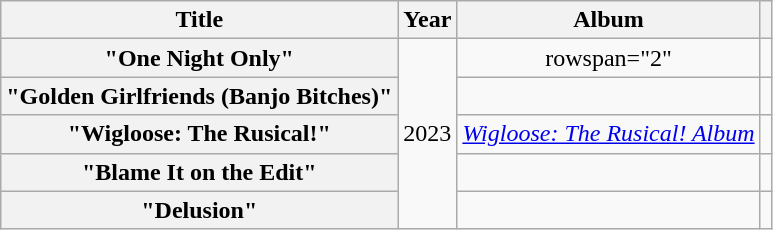<table class="wikitable plainrowheaders" style="text-align:center;">
<tr>
<th class="unsortable" scope="col">Title</th>
<th class="unsortable" scope="col">Year</th>
<th class="unsortable" scope="col">Album</th>
<th class="unsortable" scope="col"></th>
</tr>
<tr>
<th scope="row">"One Night  Only" <br></th>
<td rowspan="5">2023</td>
<td>rowspan="2" </td>
<td style="text-align: center;"></td>
</tr>
<tr>
<th scope="row">"Golden Girlfriends (Banjo Bitches)" <br></th>
<td style="text-align: center;"></td>
</tr>
<tr>
<th scope="row">"Wigloose: The Rusical!" <br></th>
<td><em><a href='#'>Wigloose: The Rusical! Album</a></em></td>
<td style="text-align: center;"></td>
</tr>
<tr>
<th scope="row">"Blame It on the Edit" <br></th>
<td></td>
<td style="text-align: center;"></td>
</tr>
<tr>
<th scope="row">"Delusion"</th>
<td></td>
<td style="text-align: center;"></td>
</tr>
</table>
